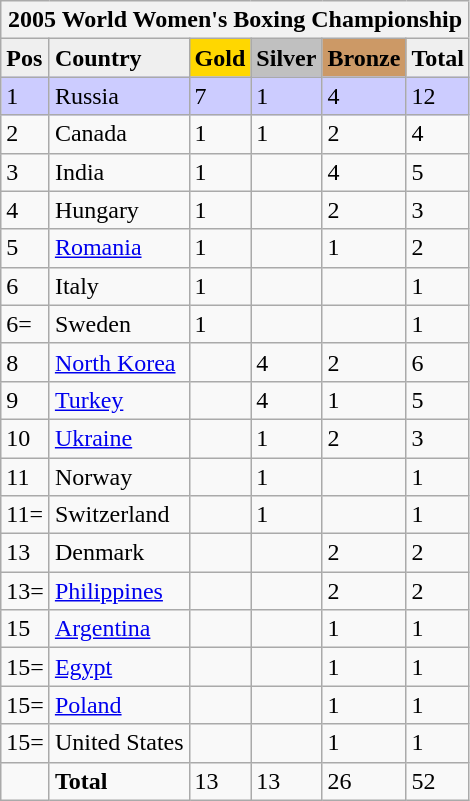<table class="wikitable">
<tr>
<th colspan=7 style="border-right:0px;";><strong>2005 World Women's Boxing Championship</strong></th>
</tr>
<tr bgcolor="#efefef">
<td><strong>Pos</strong></td>
<td><strong>Country</strong></td>
<td bgcolor="gold"><strong>Gold</strong></td>
<td bgcolor="silver"><strong>Silver</strong></td>
<td bgcolor="CC9966"><strong>Bronze</strong></td>
<td><strong>Total</strong></td>
</tr>
<tr style="background:#ccccff">
<td>1</td>
<td> Russia</td>
<td>7</td>
<td>1</td>
<td>4</td>
<td>12</td>
</tr>
<tr>
<td>2</td>
<td> Canada</td>
<td>1</td>
<td>1</td>
<td>2</td>
<td>4</td>
</tr>
<tr>
<td>3</td>
<td> India</td>
<td>1</td>
<td></td>
<td>4</td>
<td>5</td>
</tr>
<tr>
<td>4</td>
<td> Hungary</td>
<td>1</td>
<td></td>
<td>2</td>
<td>3</td>
</tr>
<tr>
<td>5</td>
<td> <a href='#'>Romania</a></td>
<td>1</td>
<td></td>
<td>1</td>
<td>2</td>
</tr>
<tr>
<td>6</td>
<td> Italy</td>
<td>1</td>
<td></td>
<td></td>
<td>1</td>
</tr>
<tr>
<td>6=</td>
<td> Sweden</td>
<td>1</td>
<td></td>
<td></td>
<td>1</td>
</tr>
<tr>
<td>8</td>
<td> <a href='#'>North Korea</a></td>
<td></td>
<td>4</td>
<td>2</td>
<td>6</td>
</tr>
<tr>
<td>9</td>
<td> <a href='#'>Turkey</a></td>
<td></td>
<td>4</td>
<td>1</td>
<td>5</td>
</tr>
<tr>
<td>10</td>
<td> <a href='#'>Ukraine</a></td>
<td></td>
<td>1</td>
<td>2</td>
<td>3</td>
</tr>
<tr>
<td>11</td>
<td> Norway</td>
<td></td>
<td>1</td>
<td></td>
<td>1</td>
</tr>
<tr>
<td>11=</td>
<td> Switzerland</td>
<td></td>
<td>1</td>
<td></td>
<td>1</td>
</tr>
<tr>
<td>13</td>
<td> Denmark</td>
<td></td>
<td></td>
<td>2</td>
<td>2</td>
</tr>
<tr>
<td>13=</td>
<td> <a href='#'>Philippines</a></td>
<td></td>
<td></td>
<td>2</td>
<td>2</td>
</tr>
<tr>
<td>15</td>
<td> <a href='#'>Argentina</a></td>
<td></td>
<td></td>
<td>1</td>
<td>1</td>
</tr>
<tr>
<td>15=</td>
<td> <a href='#'>Egypt</a></td>
<td></td>
<td></td>
<td>1</td>
<td>1</td>
</tr>
<tr>
<td>15=</td>
<td> <a href='#'>Poland</a></td>
<td></td>
<td></td>
<td>1</td>
<td>1</td>
</tr>
<tr>
<td>15=</td>
<td> United States</td>
<td></td>
<td></td>
<td>1</td>
<td>1</td>
</tr>
<tr>
<td></td>
<td><strong>Total</strong></td>
<td>13</td>
<td>13</td>
<td>26</td>
<td>52</td>
</tr>
</table>
